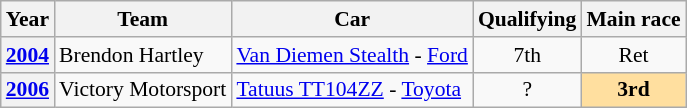<table class="wikitable" style="text-align:center; font-size:90%">
<tr>
<th>Year</th>
<th>Team</th>
<th>Car</th>
<th>Qualifying</th>
<th>Main race</th>
</tr>
<tr>
<th><a href='#'>2004</a></th>
<td align="left"> Brendon Hartley</td>
<td align="left"><a href='#'>Van Diemen Stealth</a> - <a href='#'>Ford</a></td>
<td>7th</td>
<td>Ret</td>
</tr>
<tr>
<th><a href='#'>2006</a></th>
<td align="left"> Victory Motorsport</td>
<td align="left"><a href='#'>Tatuus TT104ZZ</a> - <a href='#'>Toyota</a></td>
<td>?</td>
<td style="background:#FFDF9F;"><strong>3rd</strong></td>
</tr>
</table>
